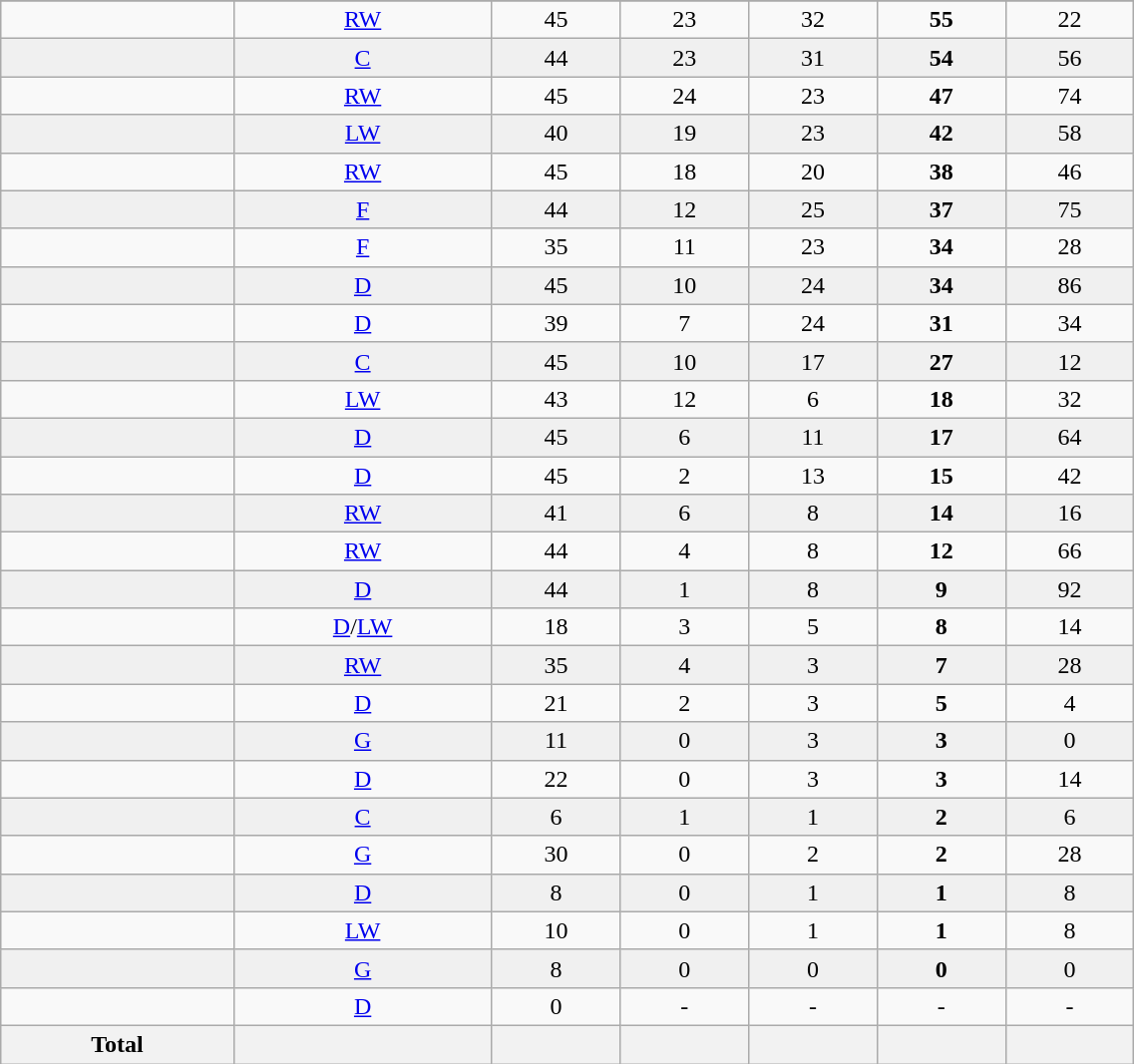<table class="wikitable sortable" width ="60%">
<tr align="center">
</tr>
<tr align="center" bgcolor="">
<td></td>
<td><a href='#'>RW</a></td>
<td>45</td>
<td>23</td>
<td>32</td>
<td><strong>55</strong></td>
<td>22</td>
</tr>
<tr align="center" bgcolor="#f0f0f0">
<td></td>
<td><a href='#'>C</a></td>
<td>44</td>
<td>23</td>
<td>31</td>
<td><strong>54</strong></td>
<td>56</td>
</tr>
<tr align="center">
<td></td>
<td><a href='#'>RW</a></td>
<td>45</td>
<td>24</td>
<td>23</td>
<td><strong>47</strong></td>
<td>74</td>
</tr>
<tr align="center" bgcolor="#f0f0f0">
<td></td>
<td><a href='#'>LW</a></td>
<td>40</td>
<td>19</td>
<td>23</td>
<td><strong>42</strong></td>
<td>58</td>
</tr>
<tr align="center">
<td></td>
<td><a href='#'>RW</a></td>
<td>45</td>
<td>18</td>
<td>20</td>
<td><strong>38</strong></td>
<td>46</td>
</tr>
<tr align="center" bgcolor="#f0f0f0">
<td></td>
<td><a href='#'>F</a></td>
<td>44</td>
<td>12</td>
<td>25</td>
<td><strong>37</strong></td>
<td>75</td>
</tr>
<tr align="center">
<td></td>
<td><a href='#'>F</a></td>
<td>35</td>
<td>11</td>
<td>23</td>
<td><strong>34</strong></td>
<td>28</td>
</tr>
<tr align="center" bgcolor="#f0f0f0">
<td></td>
<td><a href='#'>D</a></td>
<td>45</td>
<td>10</td>
<td>24</td>
<td><strong>34</strong></td>
<td>86</td>
</tr>
<tr align="center">
<td></td>
<td><a href='#'>D</a></td>
<td>39</td>
<td>7</td>
<td>24</td>
<td><strong>31</strong></td>
<td>34</td>
</tr>
<tr align="center" bgcolor="#f0f0f0">
<td></td>
<td><a href='#'>C</a></td>
<td>45</td>
<td>10</td>
<td>17</td>
<td><strong>27</strong></td>
<td>12</td>
</tr>
<tr align="center">
<td></td>
<td><a href='#'>LW</a></td>
<td>43</td>
<td>12</td>
<td>6</td>
<td><strong>18</strong></td>
<td>32</td>
</tr>
<tr align="center" bgcolor="#f0f0f0">
<td></td>
<td><a href='#'>D</a></td>
<td>45</td>
<td>6</td>
<td>11</td>
<td><strong>17</strong></td>
<td>64</td>
</tr>
<tr align="center">
<td></td>
<td><a href='#'>D</a></td>
<td>45</td>
<td>2</td>
<td>13</td>
<td><strong>15</strong></td>
<td>42</td>
</tr>
<tr align="center" bgcolor="#f0f0f0">
<td></td>
<td><a href='#'>RW</a></td>
<td>41</td>
<td>6</td>
<td>8</td>
<td><strong>14</strong></td>
<td>16</td>
</tr>
<tr align="center">
<td></td>
<td><a href='#'>RW</a></td>
<td>44</td>
<td>4</td>
<td>8</td>
<td><strong>12</strong></td>
<td>66</td>
</tr>
<tr align="center" bgcolor="#f0f0f0">
<td></td>
<td><a href='#'>D</a></td>
<td>44</td>
<td>1</td>
<td>8</td>
<td><strong>9</strong></td>
<td>92</td>
</tr>
<tr align="center">
<td></td>
<td><a href='#'>D</a>/<a href='#'>LW</a></td>
<td>18</td>
<td>3</td>
<td>5</td>
<td><strong>8</strong></td>
<td>14</td>
</tr>
<tr align="center" bgcolor="#f0f0f0">
<td></td>
<td><a href='#'>RW</a></td>
<td>35</td>
<td>4</td>
<td>3</td>
<td><strong>7</strong></td>
<td>28</td>
</tr>
<tr align="center">
<td></td>
<td><a href='#'>D</a></td>
<td>21</td>
<td>2</td>
<td>3</td>
<td><strong>5</strong></td>
<td>4</td>
</tr>
<tr align="center" bgcolor="#f0f0f0">
<td></td>
<td><a href='#'>G</a></td>
<td>11</td>
<td>0</td>
<td>3</td>
<td><strong>3</strong></td>
<td>0</td>
</tr>
<tr align="center">
<td></td>
<td><a href='#'>D</a></td>
<td>22</td>
<td>0</td>
<td>3</td>
<td><strong>3</strong></td>
<td>14</td>
</tr>
<tr align="center" bgcolor="#f0f0f0">
<td></td>
<td><a href='#'>C</a></td>
<td>6</td>
<td>1</td>
<td>1</td>
<td><strong>2</strong></td>
<td>6</td>
</tr>
<tr align="center">
<td></td>
<td><a href='#'>G</a></td>
<td>30</td>
<td>0</td>
<td>2</td>
<td><strong>2</strong></td>
<td>28</td>
</tr>
<tr align="center" bgcolor="#f0f0f0">
<td></td>
<td><a href='#'>D</a></td>
<td>8</td>
<td>0</td>
<td>1</td>
<td><strong>1</strong></td>
<td>8</td>
</tr>
<tr align="center">
<td></td>
<td><a href='#'>LW</a></td>
<td>10</td>
<td>0</td>
<td>1</td>
<td><strong>1</strong></td>
<td>8</td>
</tr>
<tr align="center" bgcolor="#f0f0f0">
<td></td>
<td><a href='#'>G</a></td>
<td>8</td>
<td>0</td>
<td>0</td>
<td><strong>0</strong></td>
<td>0</td>
</tr>
<tr align="center">
<td></td>
<td><a href='#'>D</a></td>
<td>0</td>
<td>-</td>
<td>-</td>
<td>-</td>
<td>-</td>
</tr>
<tr>
<th>Total</th>
<th></th>
<th></th>
<th></th>
<th></th>
<th></th>
<th></th>
</tr>
</table>
